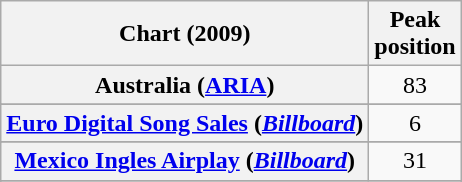<table class="wikitable sortable plainrowheaders" style="text-align:center">
<tr>
<th scope="col">Chart (2009)</th>
<th scope="col">Peak<br>position</th>
</tr>
<tr>
<th scope="row">Australia (<a href='#'>ARIA</a>)</th>
<td>83</td>
</tr>
<tr>
</tr>
<tr>
</tr>
<tr>
<th scope="row"><a href='#'>Euro Digital Song Sales</a> (<em><a href='#'>Billboard</a></em>)</th>
<td>6</td>
</tr>
<tr>
</tr>
<tr>
</tr>
<tr>
</tr>
<tr>
</tr>
<tr>
<th scope="row"><a href='#'>Mexico Ingles Airplay</a> (<em><a href='#'>Billboard</a></em>)</th>
<td>31</td>
</tr>
<tr>
</tr>
<tr>
</tr>
<tr>
</tr>
</table>
